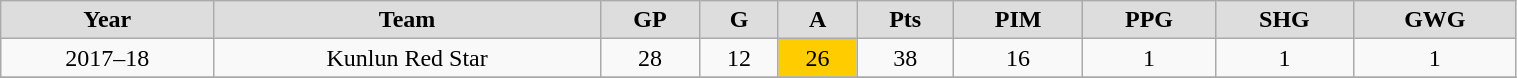<table class="wikitable" style="width:80%;">
<tr style="text-align:center; background:#ddd;">
<td><strong>Year</strong></td>
<td><strong>Team</strong></td>
<td><strong>GP</strong></td>
<td><strong>G</strong></td>
<td><strong>A</strong></td>
<td><strong>Pts</strong></td>
<td><strong>PIM</strong></td>
<td><strong>PPG</strong></td>
<td><strong>SHG</strong></td>
<td><strong>GWG</strong></td>
</tr>
<tr style="text-align:center;" bgcolor="">
<td>2017–18</td>
<td>Kunlun Red Star</td>
<td>28</td>
<td>12</td>
<td style="background:#fc0;">26</td>
<td>38</td>
<td>16</td>
<td>1</td>
<td>1</td>
<td>1</td>
</tr>
<tr style="text-align:center;" bgcolor="">
</tr>
</table>
